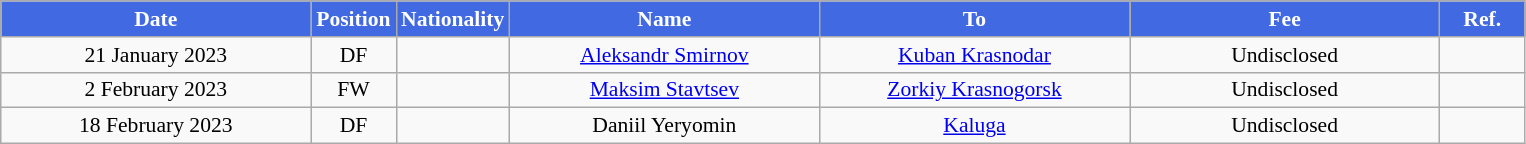<table class="wikitable"  style="text-align:center; font-size:90%; ">
<tr>
<th style="background:#4169E1; color:white; width:200px;">Date</th>
<th style="background:#4169E1; color:white; width:50px;">Position</th>
<th style="background:#4169E1; color:white; width:50px;">Nationality</th>
<th style="background:#4169E1; color:white; width:200px;">Name</th>
<th style="background:#4169E1; color:white; width:200px;">To</th>
<th style="background:#4169E1; color:white; width:200px;">Fee</th>
<th style="background:#4169E1; color:white; width:50px;">Ref.</th>
</tr>
<tr>
<td>21 January 2023</td>
<td>DF</td>
<td></td>
<td><a href='#'>Aleksandr Smirnov</a></td>
<td><a href='#'>Kuban Krasnodar</a></td>
<td>Undisclosed</td>
<td></td>
</tr>
<tr>
<td>2 February 2023</td>
<td>FW</td>
<td></td>
<td><a href='#'>Maksim Stavtsev</a></td>
<td><a href='#'>Zorkiy Krasnogorsk</a></td>
<td>Undisclosed</td>
<td></td>
</tr>
<tr>
<td>18 February 2023</td>
<td>DF</td>
<td></td>
<td>Daniil Yeryomin</td>
<td><a href='#'>Kaluga</a></td>
<td>Undisclosed</td>
<td></td>
</tr>
</table>
